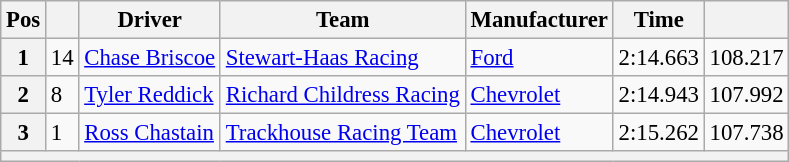<table class="wikitable" style="font-size:95%">
<tr>
<th>Pos</th>
<th></th>
<th>Driver</th>
<th>Team</th>
<th>Manufacturer</th>
<th>Time</th>
<th></th>
</tr>
<tr>
<th>1</th>
<td>14</td>
<td><a href='#'>Chase Briscoe</a></td>
<td><a href='#'>Stewart-Haas Racing</a></td>
<td><a href='#'>Ford</a></td>
<td>2:14.663</td>
<td>108.217</td>
</tr>
<tr>
<th>2</th>
<td>8</td>
<td><a href='#'>Tyler Reddick</a></td>
<td><a href='#'>Richard Childress Racing</a></td>
<td><a href='#'>Chevrolet</a></td>
<td>2:14.943</td>
<td>107.992</td>
</tr>
<tr>
<th>3</th>
<td>1</td>
<td><a href='#'>Ross Chastain</a></td>
<td><a href='#'>Trackhouse Racing Team</a></td>
<td><a href='#'>Chevrolet</a></td>
<td>2:15.262</td>
<td>107.738</td>
</tr>
<tr>
<th colspan="7"></th>
</tr>
</table>
